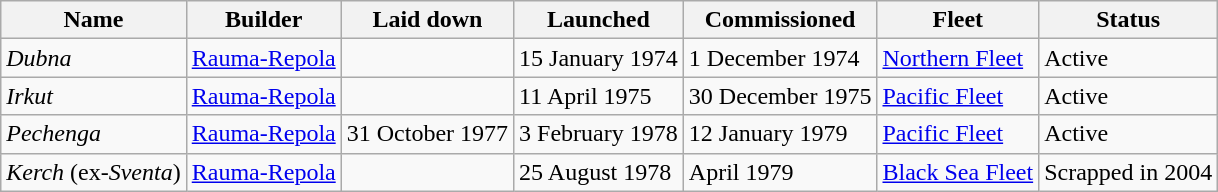<table class="wikitable">
<tr>
<th>Name</th>
<th>Builder</th>
<th>Laid down</th>
<th>Launched</th>
<th>Commissioned</th>
<th>Fleet</th>
<th>Status</th>
</tr>
<tr>
<td><em>Dubna</em></td>
<td><a href='#'>Rauma-Repola</a></td>
<td></td>
<td>15 January 1974</td>
<td>1 December 1974</td>
<td><a href='#'>Northern Fleet</a></td>
<td>Active</td>
</tr>
<tr>
<td><em>Irkut</em></td>
<td><a href='#'>Rauma-Repola</a></td>
<td></td>
<td>11 April 1975</td>
<td>30 December 1975</td>
<td><a href='#'>Pacific Fleet</a></td>
<td>Active</td>
</tr>
<tr>
<td><em>Pechenga</em></td>
<td><a href='#'>Rauma-Repola</a></td>
<td>31 October 1977</td>
<td>3 February 1978</td>
<td>12 January 1979</td>
<td><a href='#'>Pacific Fleet</a></td>
<td>Active</td>
</tr>
<tr>
<td><em>Kerch</em> (ex-<em>Sventa</em>)</td>
<td><a href='#'>Rauma-Repola</a></td>
<td></td>
<td>25 August 1978</td>
<td>April 1979</td>
<td><a href='#'>Black Sea Fleet</a></td>
<td>Scrapped in 2004</td>
</tr>
</table>
